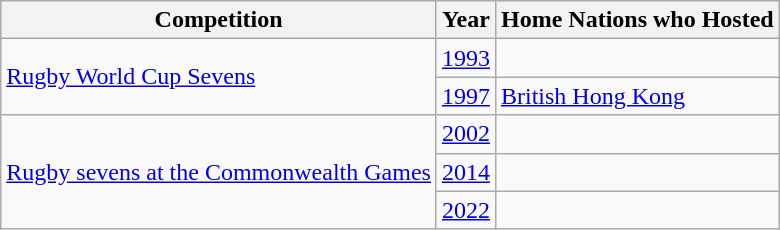<table class="wikitable">
<tr>
<th>Competition</th>
<th>Year</th>
<th>Home Nations who Hosted</th>
</tr>
<tr>
<td rowspan=2><a href='#'>Rugby World Cup Sevens</a></td>
<td><a href='#'>1993</a></td>
<td></td>
</tr>
<tr>
<td><a href='#'>1997</a></td>
<td> <a href='#'>British Hong Kong</a></td>
</tr>
<tr>
<td rowspan=3><a href='#'>Rugby sevens at the Commonwealth Games</a></td>
<td><a href='#'>2002</a></td>
<td></td>
</tr>
<tr>
<td><a href='#'>2014</a></td>
<td></td>
</tr>
<tr>
<td><a href='#'>2022</a></td>
<td></td>
</tr>
</table>
